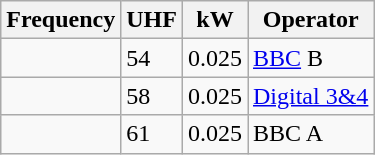<table class="wikitable sortable">
<tr>
<th>Frequency</th>
<th>UHF</th>
<th>kW</th>
<th>Operator</th>
</tr>
<tr>
<td></td>
<td>54</td>
<td>0.025</td>
<td><a href='#'>BBC</a> B</td>
</tr>
<tr>
<td></td>
<td>58</td>
<td>0.025</td>
<td><a href='#'>Digital 3&4</a></td>
</tr>
<tr>
<td></td>
<td>61</td>
<td>0.025</td>
<td>BBC A</td>
</tr>
</table>
